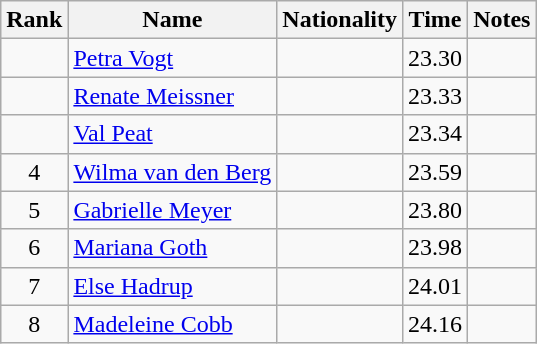<table class="wikitable sortable" style="text-align:center">
<tr>
<th>Rank</th>
<th>Name</th>
<th>Nationality</th>
<th>Time</th>
<th>Notes</th>
</tr>
<tr>
<td></td>
<td align=left><a href='#'>Petra Vogt</a></td>
<td align=left></td>
<td>23.30</td>
<td></td>
</tr>
<tr>
<td></td>
<td align=left><a href='#'>Renate Meissner</a></td>
<td align=left></td>
<td>23.33</td>
<td></td>
</tr>
<tr>
<td></td>
<td align=left><a href='#'>Val Peat</a></td>
<td align=left></td>
<td>23.34</td>
<td></td>
</tr>
<tr>
<td>4</td>
<td align=left><a href='#'>Wilma van den Berg</a></td>
<td align=left></td>
<td>23.59</td>
<td></td>
</tr>
<tr>
<td>5</td>
<td align=left><a href='#'>Gabrielle Meyer</a></td>
<td align=left></td>
<td>23.80</td>
<td></td>
</tr>
<tr>
<td>6</td>
<td align=left><a href='#'>Mariana Goth</a></td>
<td align=left></td>
<td>23.98</td>
<td></td>
</tr>
<tr>
<td>7</td>
<td align=left><a href='#'>Else Hadrup</a></td>
<td align=left></td>
<td>24.01</td>
<td></td>
</tr>
<tr>
<td>8</td>
<td align=left><a href='#'>Madeleine Cobb</a></td>
<td align=left></td>
<td>24.16</td>
<td></td>
</tr>
</table>
